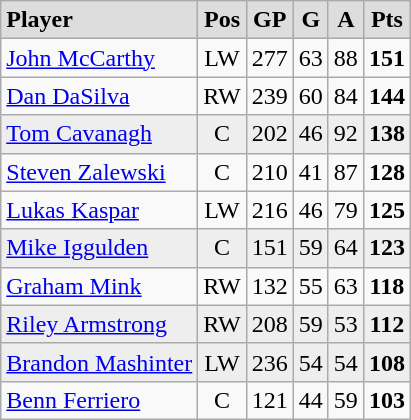<table class="wikitable">
<tr style="text-align:center; font-weight:bold; background:#ddd;"|>
<td style="text-align:left;">Player</td>
<td>Pos</td>
<td>GP</td>
<td>G</td>
<td>A</td>
<td>Pts</td>
</tr>
<tr style="text-align:center;">
<td style="text-align:left;"><a href='#'>John McCarthy</a></td>
<td>LW</td>
<td>277</td>
<td>63</td>
<td>88</td>
<td><strong>151</strong></td>
</tr>
<tr style="text-align:center;">
<td style="text-align:left;"><a href='#'>Dan DaSilva</a></td>
<td>RW</td>
<td>239</td>
<td>60</td>
<td>84</td>
<td><strong>144</strong></td>
</tr>
<tr style="text-align:center; background:#eee;">
<td style="text-align:left;"><a href='#'>Tom Cavanagh</a></td>
<td>C</td>
<td>202</td>
<td>46</td>
<td>92</td>
<td><strong>138</strong></td>
</tr>
<tr style="text-align:center;">
<td style="text-align:left;"><a href='#'>Steven Zalewski</a></td>
<td>C</td>
<td>210</td>
<td>41</td>
<td>87</td>
<td><strong>128</strong></td>
</tr>
<tr style="text-align:center;">
<td style="text-align:left;"><a href='#'>Lukas Kaspar</a></td>
<td>LW</td>
<td>216</td>
<td>46</td>
<td>79</td>
<td><strong>125</strong></td>
</tr>
<tr style="text-align:center; background:#eee;">
<td style="text-align:left;"><a href='#'>Mike Iggulden</a></td>
<td>C</td>
<td>151</td>
<td>59</td>
<td>64</td>
<td><strong>123</strong></td>
</tr>
<tr style="text-align:center;">
<td style="text-align:left;"><a href='#'>Graham Mink</a></td>
<td>RW</td>
<td>132</td>
<td>55</td>
<td>63</td>
<td><strong>118</strong></td>
</tr>
<tr style="text-align:center; background:#eee;">
<td style="text-align:left;"><a href='#'>Riley Armstrong</a></td>
<td>RW</td>
<td>208</td>
<td>59</td>
<td>53</td>
<td><strong>112</strong></td>
</tr>
<tr style="text-align:center; background:#eee;">
<td style="text-align:left;"><a href='#'>Brandon Mashinter</a></td>
<td>LW</td>
<td>236</td>
<td>54</td>
<td>54</td>
<td><strong>108</strong></td>
</tr>
<tr style="text-align:center;">
<td style="text-align:left;"><a href='#'>Benn Ferriero</a></td>
<td>C</td>
<td>121</td>
<td>44</td>
<td>59</td>
<td><strong>103</strong></td>
</tr>
</table>
